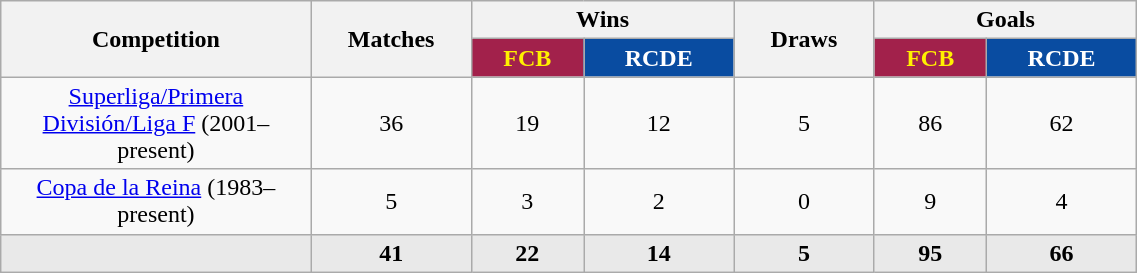<table class="wikitable sortable" style="text-align:center; width:60%;">
<tr>
<th rowspan="2" style="width:10%;">Competition</th>
<th rowspan="2" style="width:5%;">Matches</th>
<th colspan="2" style="width:10%;">Wins</th>
<th rowspan="2" style="width:5%;">Draws</th>
<th colspan="2" style="width:10%;">Goals</th>
</tr>
<tr>
<th style="color:#fff000; background-color:#A2214B;">FCB</th>
<th style="color:#fff; background-color:#094ca1;">RCDE</th>
<th style="color:#fff000; background-color:#A2214B;">FCB</th>
<th style="color:#fff; background-color:#094ca1;">RCDE</th>
</tr>
<tr>
<td><a href='#'>Superliga/Primera División/Liga F</a> (2001–present)</td>
<td>36</td>
<td>19</td>
<td>12</td>
<td>5</td>
<td>86</td>
<td>62</td>
</tr>
<tr>
<td><a href='#'>Copa de la Reina</a> (1983–present)</td>
<td>5</td>
<td>3</td>
<td>2</td>
<td>0</td>
<td>9</td>
<td>4</td>
</tr>
<tr bgcolor="E9E9E9">
<td></td>
<td><strong>41</strong></td>
<td><strong>22</strong></td>
<td><strong>14</strong></td>
<td><strong>5</strong></td>
<td><strong>95</strong></td>
<td><strong>66</strong></td>
</tr>
</table>
